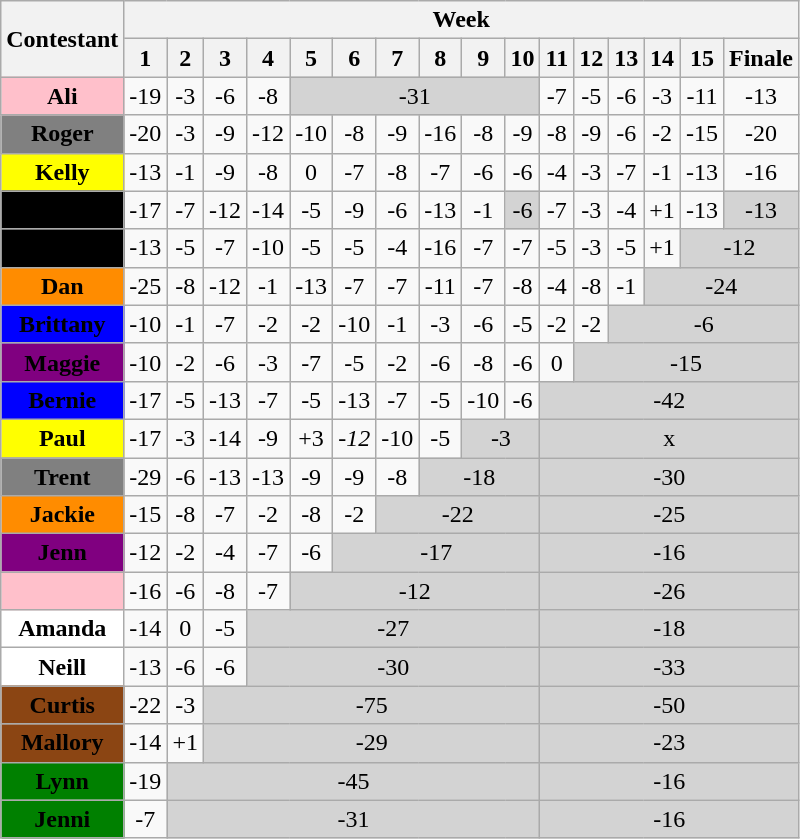<table class="wikitable" style="text-align:center">
<tr>
<th rowspan=2>Contestant</th>
<th colspan=16>Week</th>
</tr>
<tr>
<th>1</th>
<th>2</th>
<th>3</th>
<th>4</th>
<th>5</th>
<th>6</th>
<th>7</th>
<th>8</th>
<th>9</th>
<th>10</th>
<th>11</th>
<th>12</th>
<th>13</th>
<th>14</th>
<th>15</th>
<th>Finale</th>
</tr>
<tr>
<td bgcolor="pink"><strong>Ali</strong></td>
<td>-19</td>
<td>-3</td>
<td>-6</td>
<td>-8</td>
<td colspan=6 bgcolor="lightgrey">-31</td>
<td>-7</td>
<td>-5</td>
<td>-6</td>
<td>-3</td>
<td>-11</td>
<td>-13</td>
</tr>
<tr>
<td bgcolor="gray"><strong>Roger</strong></td>
<td>-20</td>
<td>-3</td>
<td>-9</td>
<td>-12</td>
<td>-10</td>
<td>-8</td>
<td>-9</td>
<td>-16</td>
<td>-8</td>
<td>-9</td>
<td>-8</td>
<td>-9</td>
<td>-6</td>
<td>-2</td>
<td>-15</td>
<td>-20</td>
</tr>
<tr>
<td bgcolor="yellow"><span><strong>Kelly</strong></span></td>
<td>-13</td>
<td>-1</td>
<td>-9</td>
<td>-8</td>
<td>0</td>
<td>-7</td>
<td>-8</td>
<td>-7</td>
<td>-6</td>
<td>-6</td>
<td>-4</td>
<td>-3</td>
<td>-7</td>
<td>-1</td>
<td>-13</td>
<td>-16</td>
</tr>
<tr>
<td bgcolor="black"><span><strong>Mark</strong></span></td>
<td>-17</td>
<td>-7</td>
<td>-12</td>
<td>-14</td>
<td>-5</td>
<td>-9</td>
<td>-6</td>
<td>-13</td>
<td>-1</td>
<td bgcolor="lightgrey">-6</td>
<td>-7</td>
<td>-3</td>
<td>-4</td>
<td>+1</td>
<td>-13</td>
<td bgcolor="lightgrey">-13</td>
</tr>
<tr>
<td bgcolor="black"><span><strong>Jay</strong></span></td>
<td>-13</td>
<td>-5</td>
<td>-7</td>
<td>-10</td>
<td>-5</td>
<td>-5</td>
<td>-4</td>
<td>-16</td>
<td>-7</td>
<td>-7</td>
<td>-5</td>
<td>-3</td>
<td>-5</td>
<td>+1</td>
<td colspan=2 bgcolor="lightgrey">-12</td>
</tr>
<tr>
<td bgcolor="darkorange"><span><strong>Dan</strong></span></td>
<td>-25</td>
<td>-8</td>
<td>-12</td>
<td>-1</td>
<td>-13</td>
<td>-7</td>
<td>-7</td>
<td>-11</td>
<td>-7</td>
<td>-8</td>
<td>-4</td>
<td>-8</td>
<td>-1</td>
<td colspan=3 bgcolor="lightgrey">-24</td>
</tr>
<tr>
<td bgcolor="blue"><span><strong>Brittany</strong></span></td>
<td>-10</td>
<td>-1</td>
<td>-7</td>
<td>-2</td>
<td>-2</td>
<td>-10</td>
<td>-1</td>
<td>-3</td>
<td>-6</td>
<td>-5</td>
<td>-2</td>
<td>-2</td>
<td colspan=4 bgcolor="lightgrey">-6</td>
</tr>
<tr>
<td bgcolor="purple"><span><strong>Maggie</strong></span></td>
<td>-10</td>
<td>-2</td>
<td>-6</td>
<td>-3</td>
<td>-7</td>
<td>-5</td>
<td>-2</td>
<td>-6</td>
<td>-8</td>
<td>-6</td>
<td>0</td>
<td colspan=5 bgcolor="lightgrey">-15</td>
</tr>
<tr>
<td bgcolor="blue"><span><strong>Bernie</strong></span></td>
<td>-17</td>
<td>-5</td>
<td>-13</td>
<td>-7</td>
<td>-5</td>
<td>-13</td>
<td>-7</td>
<td>-5</td>
<td>-10</td>
<td>-6</td>
<td colspan=6 bgcolor="lightgrey">-42</td>
</tr>
<tr>
<td bgcolor="yellow"><span><strong>Paul</strong></span></td>
<td>-17</td>
<td>-3</td>
<td>-14</td>
<td>-9</td>
<td>+3</td>
<td><em>-12</em></td>
<td>-10</td>
<td>-5</td>
<td colspan=2 bgcolor="lightgrey">-3</td>
<td colspan=6 bgcolor="lightgrey">x</td>
</tr>
<tr>
<td bgcolor="gray"><strong>Trent</strong></td>
<td>-29</td>
<td>-6</td>
<td>-13</td>
<td>-13</td>
<td>-9</td>
<td>-9</td>
<td>-8</td>
<td colspan=3 bgcolor="lightgrey">-18</td>
<td colspan=6 bgcolor="lightgrey">-30</td>
</tr>
<tr>
<td bgcolor="darkorange"><span><strong>Jackie</strong></span></td>
<td>-15</td>
<td>-8</td>
<td>-7</td>
<td>-2</td>
<td>-8</td>
<td>-2</td>
<td colspan=4 bgcolor="lightgrey">-22</td>
<td colspan=6 bgcolor="lightgrey">-25</td>
</tr>
<tr>
<td bgcolor="purple"><span><strong>Jenn</strong></span></td>
<td>-12</td>
<td>-2</td>
<td>-4</td>
<td>-7</td>
<td>-6</td>
<td colspan=5 bgcolor="lightgrey">-17</td>
<td colspan=6 bgcolor="lightgrey">-16</td>
</tr>
<tr>
<td bgcolor="pink"></td>
<td>-16</td>
<td>-6</td>
<td>-8</td>
<td>-7</td>
<td colspan=6 bgcolor="lightgrey">-12</td>
<td colspan=6 bgcolor="lightgrey">-26</td>
</tr>
<tr>
<td bgcolor="white"><strong>Amanda</strong></td>
<td>-14</td>
<td>0</td>
<td>-5</td>
<td colspan=7 bgcolor="lightgrey">-27</td>
<td colspan=6 bgcolor="lightgrey">-18</td>
</tr>
<tr>
<td bgcolor="white"><strong>Neill</strong></td>
<td>-13</td>
<td>-6</td>
<td>-6</td>
<td colspan=7 bgcolor="lightgrey">-30</td>
<td colspan=6 bgcolor="lightgrey">-33</td>
</tr>
<tr>
<td bgcolor="saddlebrown"><span><strong>Curtis</strong></span></td>
<td>-22</td>
<td>-3</td>
<td colspan=8 bgcolor="lightgrey">-75</td>
<td colspan=6 bgcolor="lightgrey">-50</td>
</tr>
<tr>
<td bgcolor="saddlebrown"><span><strong>Mallory</strong></span></td>
<td>-14</td>
<td>+1</td>
<td colspan=8 bgcolor="lightgrey">-29</td>
<td colspan=6 bgcolor="lightgrey">-23</td>
</tr>
<tr>
<td bgcolor="green"><span><strong>Lynn</strong></span></td>
<td>-19</td>
<td colspan=9 bgcolor="lightgrey">-45</td>
<td colspan=6 bgcolor="lightgrey">-16</td>
</tr>
<tr>
<td bgcolor="green"><span><strong>Jenni</strong></span></td>
<td>-7</td>
<td colspan=9 bgcolor="lightgrey">-31</td>
<td colspan=6 bgcolor="lightgrey">-16</td>
</tr>
</table>
